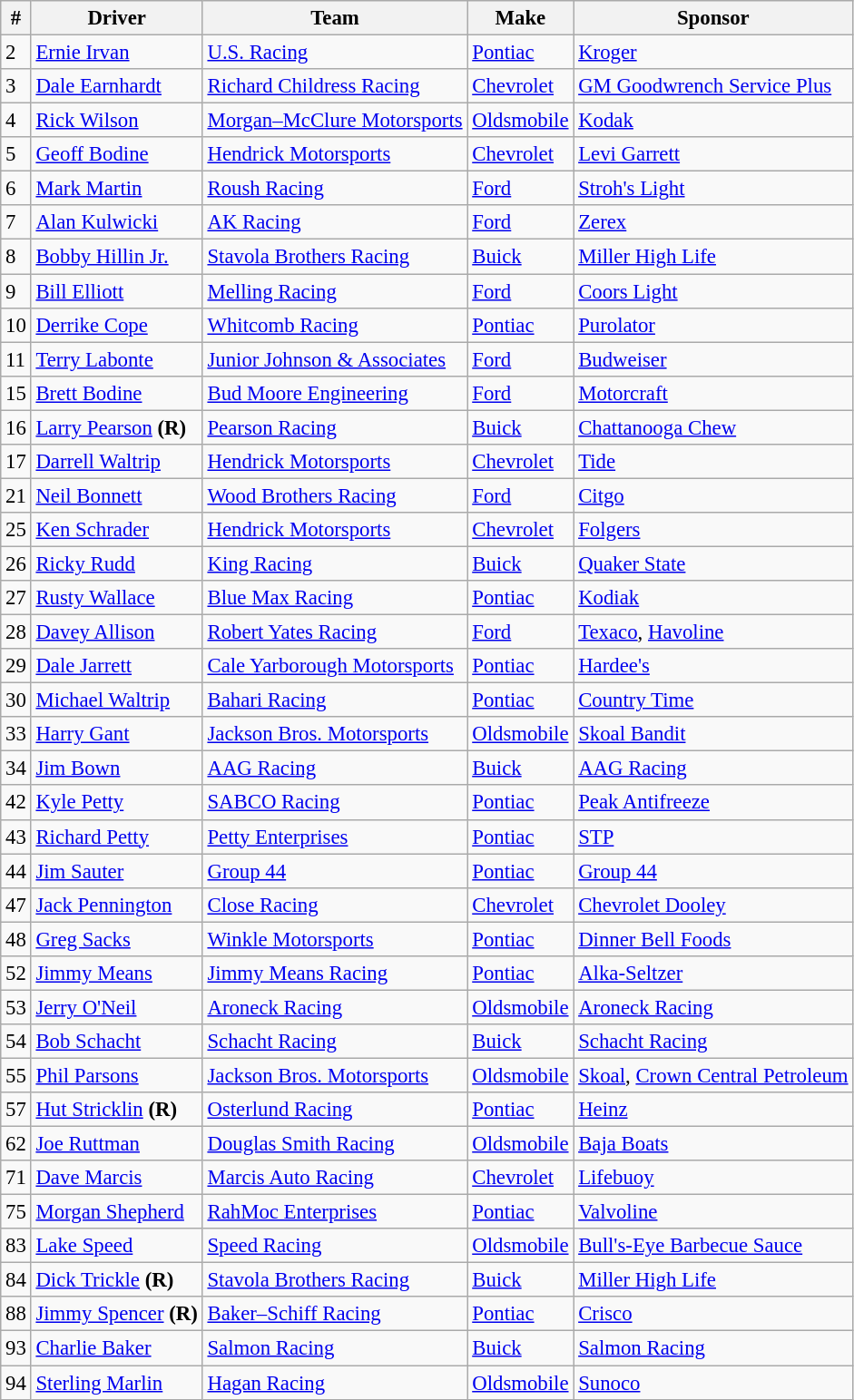<table class="wikitable" style="font-size:95%">
<tr>
<th>#</th>
<th>Driver</th>
<th>Team</th>
<th>Make</th>
<th>Sponsor</th>
</tr>
<tr>
<td>2</td>
<td><a href='#'>Ernie Irvan</a></td>
<td><a href='#'>U.S. Racing</a></td>
<td><a href='#'>Pontiac</a></td>
<td><a href='#'>Kroger</a></td>
</tr>
<tr>
<td>3</td>
<td><a href='#'>Dale Earnhardt</a></td>
<td><a href='#'>Richard Childress Racing</a></td>
<td><a href='#'>Chevrolet</a></td>
<td><a href='#'>GM Goodwrench Service Plus</a></td>
</tr>
<tr>
<td>4</td>
<td><a href='#'>Rick Wilson</a></td>
<td><a href='#'>Morgan–McClure Motorsports</a></td>
<td><a href='#'>Oldsmobile</a></td>
<td><a href='#'>Kodak</a></td>
</tr>
<tr>
<td>5</td>
<td><a href='#'>Geoff Bodine</a></td>
<td><a href='#'>Hendrick Motorsports</a></td>
<td><a href='#'>Chevrolet</a></td>
<td><a href='#'>Levi Garrett</a></td>
</tr>
<tr>
<td>6</td>
<td><a href='#'>Mark Martin</a></td>
<td><a href='#'>Roush Racing</a></td>
<td><a href='#'>Ford</a></td>
<td><a href='#'>Stroh's Light</a></td>
</tr>
<tr>
<td>7</td>
<td><a href='#'>Alan Kulwicki</a></td>
<td><a href='#'>AK Racing</a></td>
<td><a href='#'>Ford</a></td>
<td><a href='#'>Zerex</a></td>
</tr>
<tr>
<td>8</td>
<td><a href='#'>Bobby Hillin Jr.</a></td>
<td><a href='#'>Stavola Brothers Racing</a></td>
<td><a href='#'>Buick</a></td>
<td><a href='#'>Miller High Life</a></td>
</tr>
<tr>
<td>9</td>
<td><a href='#'>Bill Elliott</a></td>
<td><a href='#'>Melling Racing</a></td>
<td><a href='#'>Ford</a></td>
<td><a href='#'>Coors Light</a></td>
</tr>
<tr>
<td>10</td>
<td><a href='#'>Derrike Cope</a></td>
<td><a href='#'>Whitcomb Racing</a></td>
<td><a href='#'>Pontiac</a></td>
<td><a href='#'>Purolator</a></td>
</tr>
<tr>
<td>11</td>
<td><a href='#'>Terry Labonte</a></td>
<td><a href='#'>Junior Johnson & Associates</a></td>
<td><a href='#'>Ford</a></td>
<td><a href='#'>Budweiser</a></td>
</tr>
<tr>
<td>15</td>
<td><a href='#'>Brett Bodine</a></td>
<td><a href='#'>Bud Moore Engineering</a></td>
<td><a href='#'>Ford</a></td>
<td><a href='#'>Motorcraft</a></td>
</tr>
<tr>
<td>16</td>
<td><a href='#'>Larry Pearson</a> <strong>(R)</strong></td>
<td><a href='#'>Pearson Racing</a></td>
<td><a href='#'>Buick</a></td>
<td><a href='#'>Chattanooga Chew</a></td>
</tr>
<tr>
<td>17</td>
<td><a href='#'>Darrell Waltrip</a></td>
<td><a href='#'>Hendrick Motorsports</a></td>
<td><a href='#'>Chevrolet</a></td>
<td><a href='#'>Tide</a></td>
</tr>
<tr>
<td>21</td>
<td><a href='#'>Neil Bonnett</a></td>
<td><a href='#'>Wood Brothers Racing</a></td>
<td><a href='#'>Ford</a></td>
<td><a href='#'>Citgo</a></td>
</tr>
<tr>
<td>25</td>
<td><a href='#'>Ken Schrader</a></td>
<td><a href='#'>Hendrick Motorsports</a></td>
<td><a href='#'>Chevrolet</a></td>
<td><a href='#'>Folgers</a></td>
</tr>
<tr>
<td>26</td>
<td><a href='#'>Ricky Rudd</a></td>
<td><a href='#'>King Racing</a></td>
<td><a href='#'>Buick</a></td>
<td><a href='#'>Quaker State</a></td>
</tr>
<tr>
<td>27</td>
<td><a href='#'>Rusty Wallace</a></td>
<td><a href='#'>Blue Max Racing</a></td>
<td><a href='#'>Pontiac</a></td>
<td><a href='#'>Kodiak</a></td>
</tr>
<tr>
<td>28</td>
<td><a href='#'>Davey Allison</a></td>
<td><a href='#'>Robert Yates Racing</a></td>
<td><a href='#'>Ford</a></td>
<td><a href='#'>Texaco</a>, <a href='#'>Havoline</a></td>
</tr>
<tr>
<td>29</td>
<td><a href='#'>Dale Jarrett</a></td>
<td><a href='#'>Cale Yarborough Motorsports</a></td>
<td><a href='#'>Pontiac</a></td>
<td><a href='#'>Hardee's</a></td>
</tr>
<tr>
<td>30</td>
<td><a href='#'>Michael Waltrip</a></td>
<td><a href='#'>Bahari Racing</a></td>
<td><a href='#'>Pontiac</a></td>
<td><a href='#'>Country Time</a></td>
</tr>
<tr>
<td>33</td>
<td><a href='#'>Harry Gant</a></td>
<td><a href='#'>Jackson Bros. Motorsports</a></td>
<td><a href='#'>Oldsmobile</a></td>
<td><a href='#'>Skoal Bandit</a></td>
</tr>
<tr>
<td>34</td>
<td><a href='#'>Jim Bown</a></td>
<td><a href='#'>AAG Racing</a></td>
<td><a href='#'>Buick</a></td>
<td><a href='#'>AAG Racing</a></td>
</tr>
<tr>
<td>42</td>
<td><a href='#'>Kyle Petty</a></td>
<td><a href='#'>SABCO Racing</a></td>
<td><a href='#'>Pontiac</a></td>
<td><a href='#'>Peak Antifreeze</a></td>
</tr>
<tr>
<td>43</td>
<td><a href='#'>Richard Petty</a></td>
<td><a href='#'>Petty Enterprises</a></td>
<td><a href='#'>Pontiac</a></td>
<td><a href='#'>STP</a></td>
</tr>
<tr>
<td>44</td>
<td><a href='#'>Jim Sauter</a></td>
<td><a href='#'>Group 44</a></td>
<td><a href='#'>Pontiac</a></td>
<td><a href='#'>Group 44</a></td>
</tr>
<tr>
<td>47</td>
<td><a href='#'>Jack Pennington</a></td>
<td><a href='#'>Close Racing</a></td>
<td><a href='#'>Chevrolet</a></td>
<td><a href='#'>Chevrolet Dooley</a></td>
</tr>
<tr>
<td>48</td>
<td><a href='#'>Greg Sacks</a></td>
<td><a href='#'>Winkle Motorsports</a></td>
<td><a href='#'>Pontiac</a></td>
<td><a href='#'>Dinner Bell Foods</a></td>
</tr>
<tr>
<td>52</td>
<td><a href='#'>Jimmy Means</a></td>
<td><a href='#'>Jimmy Means Racing</a></td>
<td><a href='#'>Pontiac</a></td>
<td><a href='#'>Alka-Seltzer</a></td>
</tr>
<tr>
<td>53</td>
<td><a href='#'>Jerry O'Neil</a></td>
<td><a href='#'>Aroneck Racing</a></td>
<td><a href='#'>Oldsmobile</a></td>
<td><a href='#'>Aroneck Racing</a></td>
</tr>
<tr>
<td>54</td>
<td><a href='#'>Bob Schacht</a></td>
<td><a href='#'>Schacht Racing</a></td>
<td><a href='#'>Buick</a></td>
<td><a href='#'>Schacht Racing</a></td>
</tr>
<tr>
<td>55</td>
<td><a href='#'>Phil Parsons</a></td>
<td><a href='#'>Jackson Bros. Motorsports</a></td>
<td><a href='#'>Oldsmobile</a></td>
<td><a href='#'>Skoal</a>, <a href='#'>Crown Central Petroleum</a></td>
</tr>
<tr>
<td>57</td>
<td><a href='#'>Hut Stricklin</a> <strong>(R)</strong></td>
<td><a href='#'>Osterlund Racing</a></td>
<td><a href='#'>Pontiac</a></td>
<td><a href='#'>Heinz</a></td>
</tr>
<tr>
<td>62</td>
<td><a href='#'>Joe Ruttman</a></td>
<td><a href='#'>Douglas Smith Racing</a></td>
<td><a href='#'>Oldsmobile</a></td>
<td><a href='#'>Baja Boats</a></td>
</tr>
<tr>
<td>71</td>
<td><a href='#'>Dave Marcis</a></td>
<td><a href='#'>Marcis Auto Racing</a></td>
<td><a href='#'>Chevrolet</a></td>
<td><a href='#'>Lifebuoy</a></td>
</tr>
<tr>
<td>75</td>
<td><a href='#'>Morgan Shepherd</a></td>
<td><a href='#'>RahMoc Enterprises</a></td>
<td><a href='#'>Pontiac</a></td>
<td><a href='#'>Valvoline</a></td>
</tr>
<tr>
<td>83</td>
<td><a href='#'>Lake Speed</a></td>
<td><a href='#'>Speed Racing</a></td>
<td><a href='#'>Oldsmobile</a></td>
<td><a href='#'>Bull's-Eye Barbecue Sauce</a></td>
</tr>
<tr>
<td>84</td>
<td><a href='#'>Dick Trickle</a> <strong>(R)</strong></td>
<td><a href='#'>Stavola Brothers Racing</a></td>
<td><a href='#'>Buick</a></td>
<td><a href='#'>Miller High Life</a></td>
</tr>
<tr>
<td>88</td>
<td><a href='#'>Jimmy Spencer</a> <strong>(R)</strong></td>
<td><a href='#'>Baker–Schiff Racing</a></td>
<td><a href='#'>Pontiac</a></td>
<td><a href='#'>Crisco</a></td>
</tr>
<tr>
<td>93</td>
<td><a href='#'>Charlie Baker</a></td>
<td><a href='#'>Salmon Racing</a></td>
<td><a href='#'>Buick</a></td>
<td><a href='#'>Salmon Racing</a></td>
</tr>
<tr>
<td>94</td>
<td><a href='#'>Sterling Marlin</a></td>
<td><a href='#'>Hagan Racing</a></td>
<td><a href='#'>Oldsmobile</a></td>
<td><a href='#'>Sunoco</a></td>
</tr>
</table>
